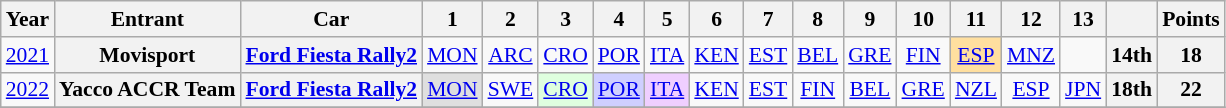<table class="wikitable" border="1" style="text-align:center; font-size:90%;">
<tr>
<th>Year</th>
<th>Entrant</th>
<th>Car</th>
<th>1</th>
<th>2</th>
<th>3</th>
<th>4</th>
<th>5</th>
<th>6</th>
<th>7</th>
<th>8</th>
<th>9</th>
<th>10</th>
<th>11</th>
<th>12</th>
<th>13</th>
<th></th>
<th>Points</th>
</tr>
<tr>
<td><a href='#'>2021</a></td>
<th>Movisport</th>
<th><a href='#'>Ford Fiesta Rally2</a></th>
<td><a href='#'>MON</a></td>
<td><a href='#'>ARC</a></td>
<td><a href='#'>CRO</a></td>
<td><a href='#'>POR</a></td>
<td><a href='#'>ITA</a></td>
<td><a href='#'>KEN</a></td>
<td><a href='#'>EST</a></td>
<td><a href='#'>BEL</a></td>
<td><a href='#'>GRE</a></td>
<td><a href='#'>FIN</a></td>
<td style="background:#FFDF9F;"><a href='#'>ESP</a><br></td>
<td><a href='#'>MNZ</a></td>
<td></td>
<th>14th</th>
<th>18</th>
</tr>
<tr>
<td><a href='#'>2022</a></td>
<th>Yacco ACCR Team</th>
<th><a href='#'>Ford Fiesta Rally2</a></th>
<td style="background:#dfdfdf;"><a href='#'>MON</a><br></td>
<td><a href='#'>SWE</a></td>
<td style="background:#dfffdf;"><a href='#'>CRO</a><br></td>
<td style="background:#CFCFFF;"><a href='#'>POR</a><br></td>
<td style="background:#efcfff;"><a href='#'>ITA</a><br></td>
<td><a href='#'>KEN</a></td>
<td><a href='#'>EST</a></td>
<td><a href='#'>FIN</a></td>
<td><a href='#'>BEL</a></td>
<td><a href='#'>GRE</a></td>
<td><a href='#'>NZL</a></td>
<td><a href='#'>ESP</a></td>
<td><a href='#'>JPN</a></td>
<th>18th</th>
<th>22</th>
</tr>
<tr>
</tr>
</table>
